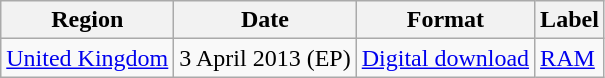<table class=wikitable>
<tr>
<th>Region</th>
<th>Date</th>
<th>Format</th>
<th>Label</th>
</tr>
<tr>
<td><a href='#'>United Kingdom</a></td>
<td>3 April 2013 (EP)</td>
<td><a href='#'>Digital download</a></td>
<td><a href='#'>RAM</a></td>
</tr>
</table>
